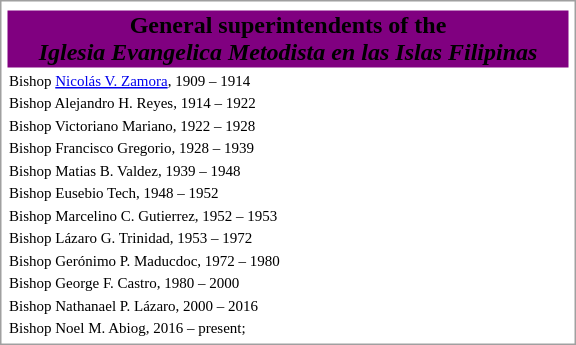<table style="margin:1em 1em 1em 1em; width:24em; border: 1px solid #a0a0a0; padding: 2px; bg-color=yellow; text-align:right;">
<tr style="text-align:center;">
</tr>
<tr bgcolor="purple" align="center">
<td><span><strong>General superintendents of the <br><em>Iglesia Evangelica Metodista en las Islas Filipinas<strong><em></span></td>
</tr>
<tr style="text-align:left; font-size:x-small;">
<td></strong>Bishop <a href='#'>Nicolás V. Zamora</a>, 1909 – 1914<strong></td>
</tr>
<tr style="text-align:left; font-size:x-small;">
<td></strong>Bishop Alejandro H. Reyes, 1914 – 1922<strong></td>
</tr>
<tr style="text-align:left; font-size:x-small;">
<td></strong>Bishop Victoriano Mariano, 1922 – 1928<strong></td>
</tr>
<tr style="text-align:left; font-size:x-small;">
<td></strong>Bishop Francisco Gregorio, 1928 – 1939<strong></td>
</tr>
<tr style="text-align:left; font-size:x-small;">
<td></strong>Bishop Matias B. Valdez, 1939 – 1948<strong></td>
</tr>
<tr style="text-align:left; font-size:x-small;">
<td></strong>Bishop Eusebio Tech, 1948 – 1952<strong></td>
</tr>
<tr style="text-align:left; font-size:x-small;">
<td></strong>Bishop Marcelino C. Gutierrez, 1952 – 1953<strong></td>
</tr>
<tr style="text-align:left; font-size:x-small;">
<td></strong>Bishop Lázaro G. Trinidad, 1953 – 1972<strong></td>
</tr>
<tr style="text-align:left; font-size:x-small;">
<td></strong>Bishop Gerónimo P. Maducdoc, 1972 – 1980<strong></td>
</tr>
<tr style="text-align:left; font-size:x-small;">
<td></strong>Bishop George F. Castro, 1980 – 2000<strong></td>
</tr>
<tr style="text-align:left; font-size:x-small;">
<td></strong>Bishop Nathanael P. Lázaro, 2000 – 2016<strong></td>
</tr>
<tr style="text-align:left; font-size:x-small;">
<td></strong>Bishop Noel M. Abiog, 2016 – present;<strong></td>
</tr>
</table>
